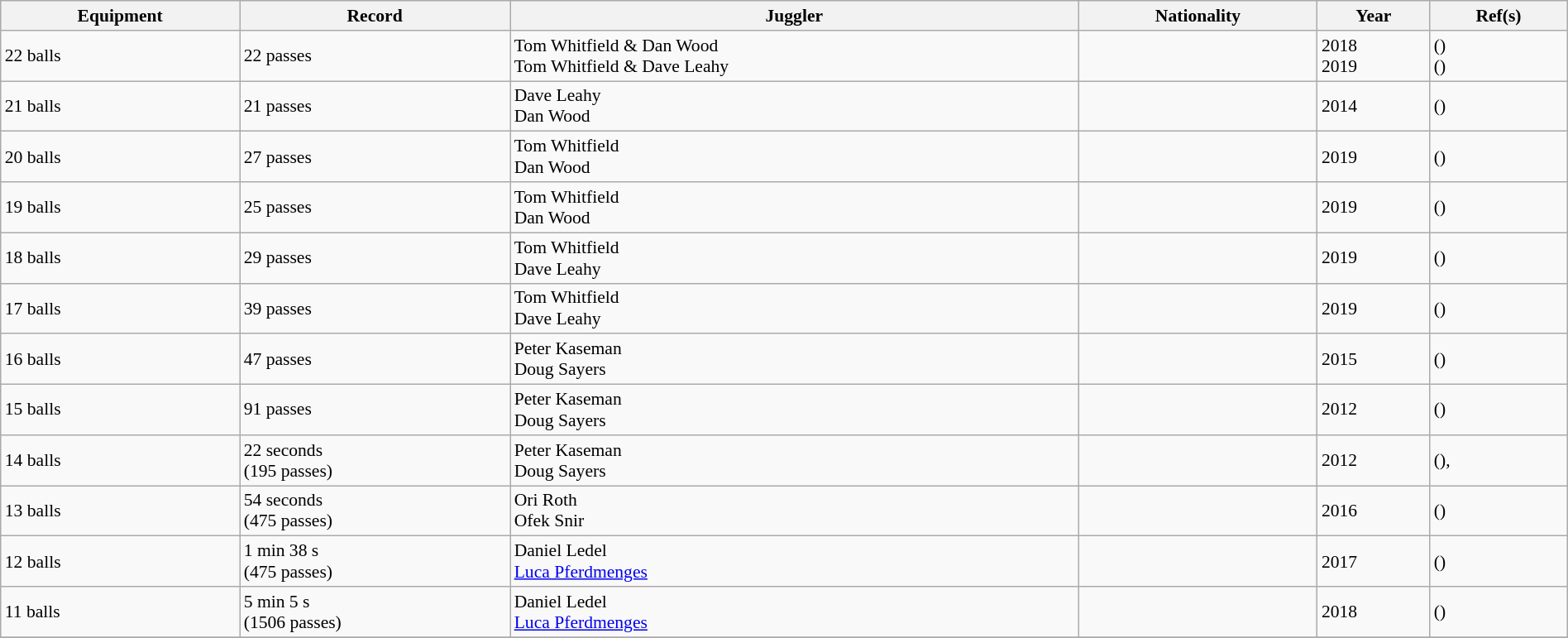<table class="wikitable plainrowheaders" style="font-size:90%; width: 100%;">
<tr>
<th>Equipment</th>
<th>Record</th>
<th>Juggler</th>
<th>Nationality</th>
<th>Year</th>
<th class="unsortable">Ref(s)</th>
</tr>
<tr>
<td>22 balls</td>
<td>22 passes</td>
<td>Tom Whitfield & Dan Wood<br>Tom Whitfield & Dave Leahy</td>
<td></td>
<td>2018<br>2019</td>
<td>()<br>()</td>
</tr>
<tr>
<td>21 balls</td>
<td>21 passes</td>
<td>Dave Leahy<br>Dan Wood</td>
<td></td>
<td>2014</td>
<td>()</td>
</tr>
<tr>
<td>20 balls</td>
<td>27 passes</td>
<td>Tom Whitfield<br>Dan Wood</td>
<td></td>
<td>2019</td>
<td>()</td>
</tr>
<tr>
<td>19 balls</td>
<td>25 passes</td>
<td>Tom Whitfield<br>Dan Wood</td>
<td></td>
<td>2019</td>
<td>()</td>
</tr>
<tr>
<td>18 balls</td>
<td>29 passes</td>
<td>Tom Whitfield<br>Dave Leahy</td>
<td></td>
<td>2019</td>
<td>()</td>
</tr>
<tr>
<td>17 balls</td>
<td>39 passes</td>
<td>Tom Whitfield<br>Dave Leahy</td>
<td></td>
<td>2019</td>
<td>()</td>
</tr>
<tr>
<td>16 balls</td>
<td>47 passes</td>
<td>Peter Kaseman<br>Doug Sayers</td>
<td></td>
<td>2015</td>
<td>()</td>
</tr>
<tr>
<td>15 balls</td>
<td>91 passes</td>
<td>Peter Kaseman<br>Doug Sayers</td>
<td></td>
<td>2012</td>
<td>()</td>
</tr>
<tr>
<td>14 balls</td>
<td>22 seconds<br>(195 passes)</td>
<td>Peter Kaseman<br>Doug Sayers</td>
<td></td>
<td>2012</td>
<td>(), </td>
</tr>
<tr>
<td>13 balls</td>
<td>54 seconds<br>(475 passes)</td>
<td>Ori Roth<br>Ofek Snir</td>
<td></td>
<td>2016</td>
<td>()</td>
</tr>
<tr>
<td>12 balls</td>
<td>1 min 38 s<br>(475 passes)</td>
<td>Daniel Ledel<br><a href='#'>Luca Pferdmenges</a></td>
<td><br></td>
<td>2017</td>
<td>()</td>
</tr>
<tr>
<td>11 balls</td>
<td>5 min 5 s<br>(1506 passes)</td>
<td>Daniel Ledel<br><a href='#'>Luca Pferdmenges</a></td>
<td><br></td>
<td>2018</td>
<td>()</td>
</tr>
<tr>
</tr>
</table>
